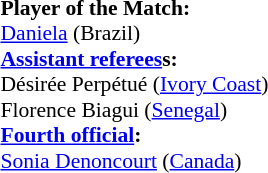<table style="width:100%; font-size:90%;">
<tr>
<td><br><strong>Player of the Match:</strong>
<br> <a href='#'>Daniela</a> (Brazil)<br><strong><a href='#'>Assistant referees</a>s:</strong>
<br> Désirée Perpétué (<a href='#'>Ivory Coast</a>)
<br> Florence Biagui (<a href='#'>Senegal</a>)
<br><strong><a href='#'>Fourth official</a>:</strong>
<br> <a href='#'>Sonia Denoncourt</a> (<a href='#'>Canada</a>)</td>
</tr>
</table>
